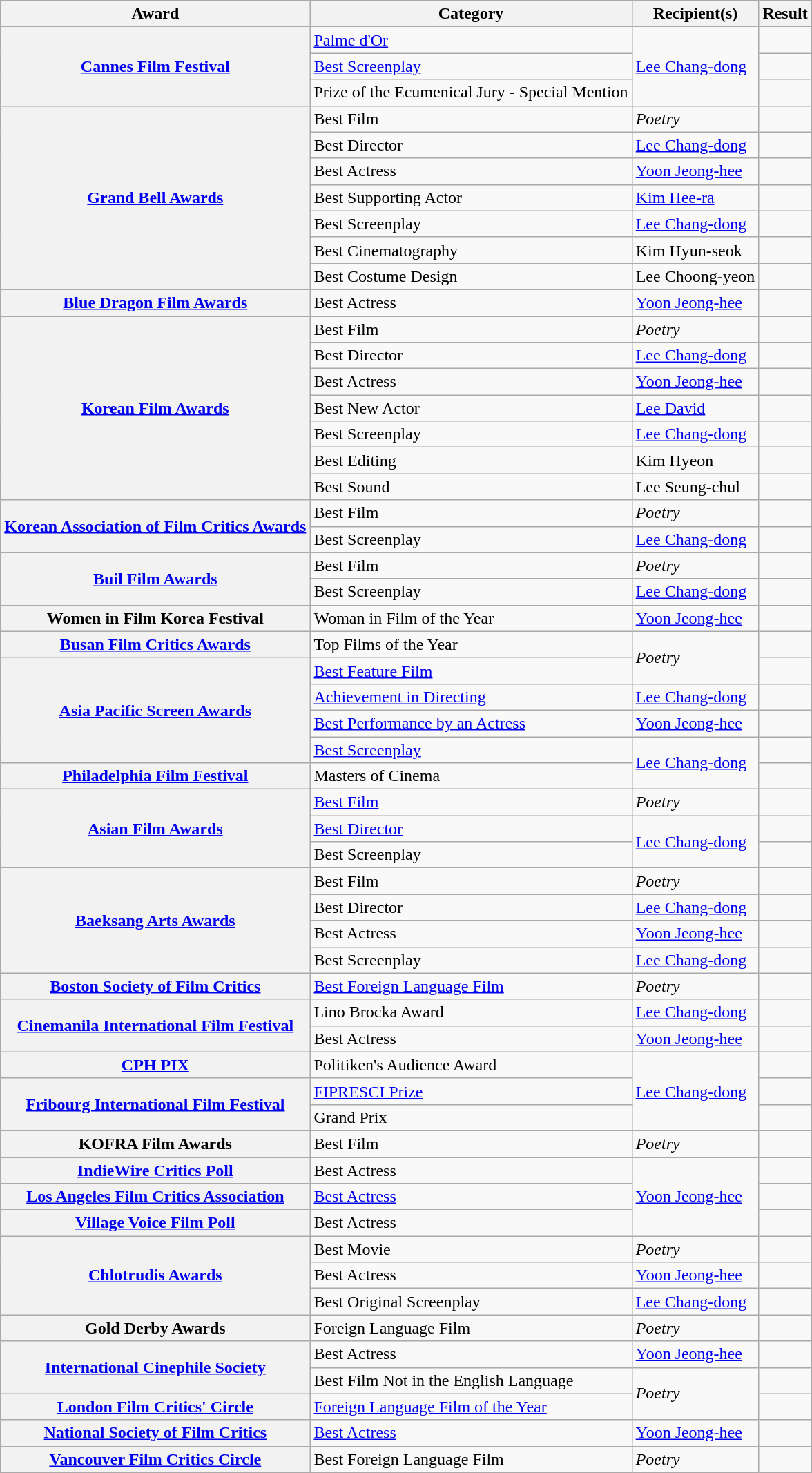<table class="wikitable plainrowheaders sortable">
<tr>
<th scope="col">Award</th>
<th scope="col">Category</th>
<th scope="col">Recipient(s)</th>
<th scope="col">Result</th>
</tr>
<tr>
<th scope="row" rowspan="3"><a href='#'>Cannes Film Festival</a></th>
<td><a href='#'>Palme d'Or</a></td>
<td rowspan="3"><a href='#'>Lee Chang-dong</a></td>
<td></td>
</tr>
<tr>
<td><a href='#'>Best Screenplay</a></td>
<td></td>
</tr>
<tr>
<td>Prize of the Ecumenical Jury - Special Mention</td>
<td></td>
</tr>
<tr>
<th scope="row" rowspan="7"><a href='#'>Grand Bell Awards</a></th>
<td>Best Film</td>
<td><em>Poetry</em></td>
<td></td>
</tr>
<tr>
<td>Best Director</td>
<td><a href='#'>Lee Chang-dong</a></td>
<td></td>
</tr>
<tr>
<td>Best Actress</td>
<td><a href='#'>Yoon Jeong-hee</a></td>
<td></td>
</tr>
<tr>
<td>Best Supporting Actor</td>
<td><a href='#'>Kim Hee-ra</a></td>
<td></td>
</tr>
<tr>
<td>Best Screenplay</td>
<td><a href='#'>Lee Chang-dong</a></td>
<td></td>
</tr>
<tr>
<td>Best Cinematography</td>
<td>Kim Hyun-seok</td>
<td></td>
</tr>
<tr>
<td>Best Costume Design</td>
<td>Lee Choong-yeon</td>
<td></td>
</tr>
<tr>
<th scope="row"><a href='#'>Blue Dragon Film Awards</a></th>
<td>Best Actress</td>
<td><a href='#'>Yoon Jeong-hee</a></td>
<td></td>
</tr>
<tr>
<th scope="row" rowspan="7"><a href='#'>Korean Film Awards</a></th>
<td>Best Film</td>
<td><em>Poetry</em></td>
<td></td>
</tr>
<tr>
<td>Best Director</td>
<td><a href='#'>Lee Chang-dong</a></td>
<td></td>
</tr>
<tr>
<td>Best Actress</td>
<td><a href='#'>Yoon Jeong-hee</a></td>
<td></td>
</tr>
<tr>
<td>Best New Actor</td>
<td><a href='#'>Lee David</a></td>
<td></td>
</tr>
<tr>
<td>Best Screenplay</td>
<td><a href='#'>Lee Chang-dong</a></td>
<td></td>
</tr>
<tr>
<td>Best Editing</td>
<td>Kim Hyeon</td>
<td></td>
</tr>
<tr>
<td>Best Sound</td>
<td>Lee Seung-chul</td>
<td></td>
</tr>
<tr>
<th scope="row" rowspan="2"><a href='#'>Korean Association of Film Critics Awards</a></th>
<td>Best Film</td>
<td><em>Poetry</em></td>
<td></td>
</tr>
<tr>
<td>Best Screenplay</td>
<td><a href='#'>Lee Chang-dong</a></td>
<td></td>
</tr>
<tr>
<th scope="row" rowspan="2"><a href='#'>Buil Film Awards</a></th>
<td>Best Film</td>
<td><em>Poetry</em></td>
<td></td>
</tr>
<tr>
<td>Best Screenplay</td>
<td><a href='#'>Lee Chang-dong</a></td>
<td></td>
</tr>
<tr>
<th scope="row">Women in Film Korea Festival</th>
<td>Woman in Film of the Year</td>
<td><a href='#'>Yoon Jeong-hee</a></td>
<td></td>
</tr>
<tr>
<th scope="row"><a href='#'>Busan Film Critics Awards</a></th>
<td>Top Films of the Year</td>
<td rowspan="2"><em>Poetry</em></td>
<td></td>
</tr>
<tr>
<th scope="row" rowspan="4"><a href='#'>Asia Pacific Screen Awards</a></th>
<td><a href='#'>Best Feature Film</a></td>
<td></td>
</tr>
<tr>
<td><a href='#'>Achievement in Directing</a></td>
<td><a href='#'>Lee Chang-dong</a></td>
<td></td>
</tr>
<tr>
<td><a href='#'>Best Performance by an Actress</a></td>
<td><a href='#'>Yoon Jeong-hee</a></td>
<td></td>
</tr>
<tr>
<td><a href='#'>Best Screenplay</a></td>
<td rowspan="2"><a href='#'>Lee Chang-dong</a></td>
<td></td>
</tr>
<tr>
<th scope="row"><a href='#'>Philadelphia Film Festival</a></th>
<td>Masters of Cinema</td>
<td></td>
</tr>
<tr>
<th scope="row" rowspan="3"><a href='#'>Asian Film Awards</a></th>
<td><a href='#'>Best Film</a></td>
<td><em>Poetry</em></td>
<td></td>
</tr>
<tr>
<td><a href='#'>Best Director</a></td>
<td rowspan="2"><a href='#'>Lee Chang-dong</a></td>
<td></td>
</tr>
<tr>
<td>Best Screenplay</td>
<td></td>
</tr>
<tr>
<th scope="row" rowspan="4"><a href='#'>Baeksang Arts Awards</a></th>
<td>Best Film</td>
<td><em>Poetry</em></td>
<td></td>
</tr>
<tr>
<td>Best Director</td>
<td><a href='#'>Lee Chang-dong</a></td>
<td></td>
</tr>
<tr>
<td>Best Actress</td>
<td><a href='#'>Yoon Jeong-hee</a></td>
<td></td>
</tr>
<tr>
<td>Best Screenplay</td>
<td><a href='#'>Lee Chang-dong</a></td>
<td></td>
</tr>
<tr>
<th scope="row"><a href='#'>Boston Society of Film Critics</a></th>
<td><a href='#'>Best Foreign Language Film</a></td>
<td><em>Poetry</em></td>
<td></td>
</tr>
<tr>
<th scope="row" rowspan="2"><a href='#'>Cinemanila International Film Festival</a></th>
<td>Lino Brocka Award</td>
<td><a href='#'>Lee Chang-dong</a></td>
<td></td>
</tr>
<tr>
<td>Best Actress</td>
<td><a href='#'>Yoon Jeong-hee</a></td>
<td></td>
</tr>
<tr>
<th scope="row"><a href='#'>CPH PIX</a></th>
<td>Politiken's Audience Award</td>
<td rowspan="3"><a href='#'>Lee Chang-dong</a></td>
<td></td>
</tr>
<tr>
<th scope="row" rowspan="2"><a href='#'>Fribourg International Film Festival</a></th>
<td><a href='#'>FIPRESCI Prize</a></td>
<td></td>
</tr>
<tr>
<td>Grand Prix</td>
<td></td>
</tr>
<tr>
<th scope="row">KOFRA Film Awards</th>
<td>Best Film</td>
<td><em>Poetry</em></td>
<td></td>
</tr>
<tr>
<th scope="row"><a href='#'>IndieWire Critics Poll</a></th>
<td rowspan="1">Best Actress</td>
<td rowspan="3"><a href='#'>Yoon Jeong-hee</a></td>
<td></td>
</tr>
<tr>
<th scope="row"><a href='#'>Los Angeles Film Critics Association</a></th>
<td><a href='#'>Best Actress</a></td>
<td></td>
</tr>
<tr>
<th scope="row"><a href='#'>Village Voice Film Poll</a></th>
<td>Best Actress</td>
<td></td>
</tr>
<tr>
<th scope="row" rowspan="3"><a href='#'>Chlotrudis Awards</a></th>
<td>Best Movie</td>
<td><em>Poetry</em></td>
<td></td>
</tr>
<tr>
<td>Best Actress</td>
<td><a href='#'>Yoon Jeong-hee</a></td>
<td></td>
</tr>
<tr>
<td>Best Original Screenplay</td>
<td><a href='#'>Lee Chang-dong</a></td>
<td></td>
</tr>
<tr>
<th scope="row">Gold Derby Awards</th>
<td>Foreign Language Film</td>
<td><em>Poetry</em></td>
<td></td>
</tr>
<tr>
<th scope="row"   rowspan="2"><a href='#'>International Cinephile Society</a></th>
<td>Best Actress</td>
<td><a href='#'>Yoon Jeong-hee</a></td>
<td></td>
</tr>
<tr>
<td>Best Film Not in the English Language</td>
<td rowspan="2"><em>Poetry</em></td>
<td></td>
</tr>
<tr>
<th scope="row"><a href='#'>London Film Critics' Circle</a></th>
<td><a href='#'>Foreign Language Film of the Year</a></td>
<td></td>
</tr>
<tr>
<th scope="row"><a href='#'>National Society of Film Critics</a></th>
<td><a href='#'>Best Actress</a></td>
<td><a href='#'>Yoon Jeong-hee</a></td>
<td></td>
</tr>
<tr>
<th scope="row"><a href='#'>Vancouver Film Critics Circle</a></th>
<td>Best Foreign Language Film</td>
<td><em>Poetry</em></td>
<td></td>
</tr>
</table>
